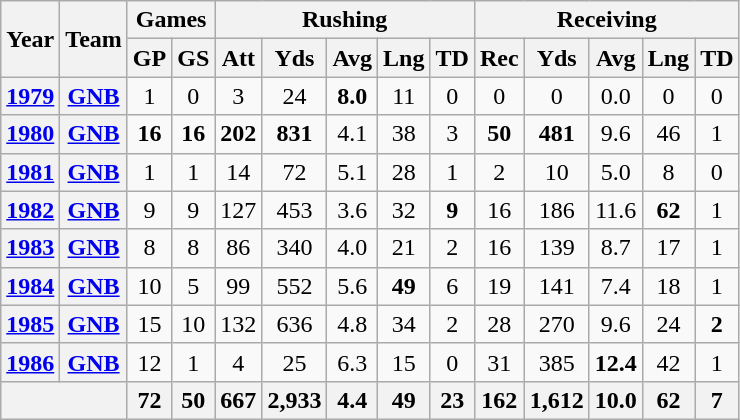<table class="wikitable" style="text-align:center;">
<tr>
<th rowspan="2">Year</th>
<th rowspan="2">Team</th>
<th colspan="2">Games</th>
<th colspan="5">Rushing</th>
<th colspan="5">Receiving</th>
</tr>
<tr>
<th>GP</th>
<th>GS</th>
<th>Att</th>
<th>Yds</th>
<th>Avg</th>
<th>Lng</th>
<th>TD</th>
<th>Rec</th>
<th>Yds</th>
<th>Avg</th>
<th>Lng</th>
<th>TD</th>
</tr>
<tr>
<th><a href='#'>1979</a></th>
<th><a href='#'>GNB</a></th>
<td>1</td>
<td>0</td>
<td>3</td>
<td>24</td>
<td><strong>8.0</strong></td>
<td>11</td>
<td>0</td>
<td>0</td>
<td>0</td>
<td>0.0</td>
<td>0</td>
<td>0</td>
</tr>
<tr>
<th><a href='#'>1980</a></th>
<th><a href='#'>GNB</a></th>
<td><strong>16</strong></td>
<td><strong>16</strong></td>
<td><strong>202</strong></td>
<td><strong>831</strong></td>
<td>4.1</td>
<td>38</td>
<td>3</td>
<td><strong>50</strong></td>
<td><strong>481</strong></td>
<td>9.6</td>
<td>46</td>
<td>1</td>
</tr>
<tr>
<th><a href='#'>1981</a></th>
<th><a href='#'>GNB</a></th>
<td>1</td>
<td>1</td>
<td>14</td>
<td>72</td>
<td>5.1</td>
<td>28</td>
<td>1</td>
<td>2</td>
<td>10</td>
<td>5.0</td>
<td>8</td>
<td>0</td>
</tr>
<tr>
<th><a href='#'>1982</a></th>
<th><a href='#'>GNB</a></th>
<td>9</td>
<td>9</td>
<td>127</td>
<td>453</td>
<td>3.6</td>
<td>32</td>
<td><strong>9</strong></td>
<td>16</td>
<td>186</td>
<td>11.6</td>
<td><strong>62</strong></td>
<td>1</td>
</tr>
<tr>
<th><a href='#'>1983</a></th>
<th><a href='#'>GNB</a></th>
<td>8</td>
<td>8</td>
<td>86</td>
<td>340</td>
<td>4.0</td>
<td>21</td>
<td>2</td>
<td>16</td>
<td>139</td>
<td>8.7</td>
<td>17</td>
<td>1</td>
</tr>
<tr>
<th><a href='#'>1984</a></th>
<th><a href='#'>GNB</a></th>
<td>10</td>
<td>5</td>
<td>99</td>
<td>552</td>
<td>5.6</td>
<td><strong>49</strong></td>
<td>6</td>
<td>19</td>
<td>141</td>
<td>7.4</td>
<td>18</td>
<td>1</td>
</tr>
<tr>
<th><a href='#'>1985</a></th>
<th><a href='#'>GNB</a></th>
<td>15</td>
<td>10</td>
<td>132</td>
<td>636</td>
<td>4.8</td>
<td>34</td>
<td>2</td>
<td>28</td>
<td>270</td>
<td>9.6</td>
<td>24</td>
<td><strong>2</strong></td>
</tr>
<tr>
<th><a href='#'>1986</a></th>
<th><a href='#'>GNB</a></th>
<td>12</td>
<td>1</td>
<td>4</td>
<td>25</td>
<td>6.3</td>
<td>15</td>
<td>0</td>
<td>31</td>
<td>385</td>
<td><strong>12.4</strong></td>
<td>42</td>
<td>1</td>
</tr>
<tr>
<th colspan="2"></th>
<th>72</th>
<th>50</th>
<th>667</th>
<th>2,933</th>
<th>4.4</th>
<th>49</th>
<th>23</th>
<th>162</th>
<th>1,612</th>
<th>10.0</th>
<th>62</th>
<th>7</th>
</tr>
</table>
